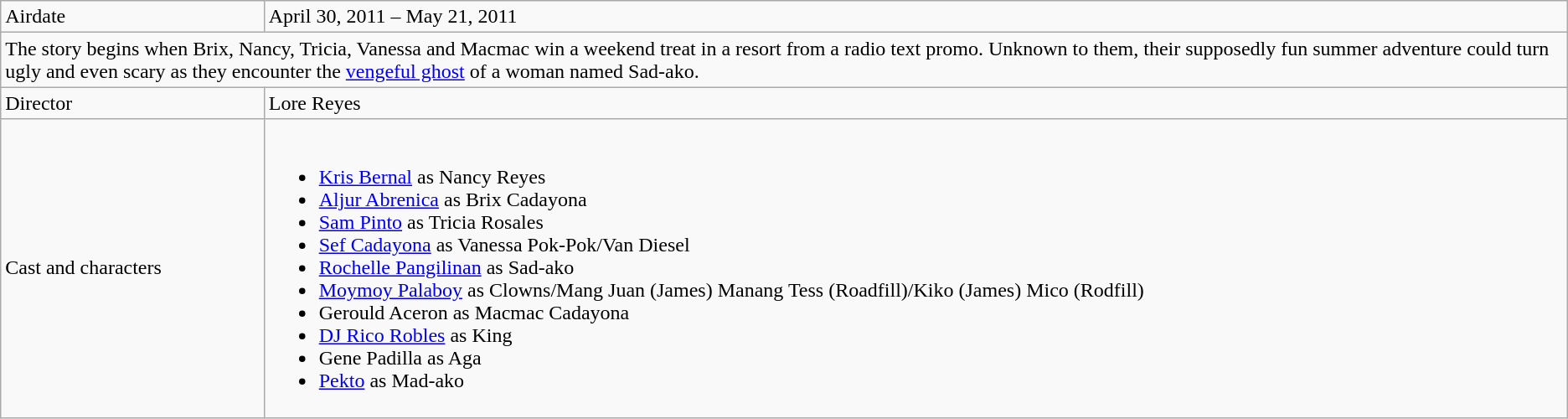<table class="wikitable">
<tr>
<td>Airdate</td>
<td>April 30, 2011 – May 21, 2011</td>
</tr>
<tr>
<td colspan=2>The story begins when Brix, Nancy, Tricia, Vanessa and Macmac win a weekend treat in a resort from a radio text promo. Unknown to them, their supposedly fun summer adventure could turn ugly and even scary as they encounter the <a href='#'>vengeful ghost</a> of a woman named Sad-ako.</td>
</tr>
<tr>
<td>Director</td>
<td>Lore Reyes</td>
</tr>
<tr>
<td>Cast and characters</td>
<td><br><ul><li><a href='#'>Kris Bernal</a> as Nancy Reyes</li><li><a href='#'>Aljur Abrenica</a> as Brix Cadayona</li><li><a href='#'>Sam Pinto</a> as Tricia Rosales</li><li><a href='#'>Sef Cadayona</a> as Vanessa Pok-Pok/Van Diesel</li><li><a href='#'>Rochelle Pangilinan</a> as Sad-ako</li><li><a href='#'>Moymoy Palaboy</a> as Clowns/Mang Juan (James) Manang Tess (Roadfill)/Kiko (James) Mico (Rodfill)</li><li>Gerould Aceron as Macmac Cadayona</li><li><a href='#'>DJ Rico Robles</a> as King</li><li>Gene Padilla as Aga</li><li><a href='#'>Pekto</a> as Mad-ako</li></ul></td>
</tr>
</table>
